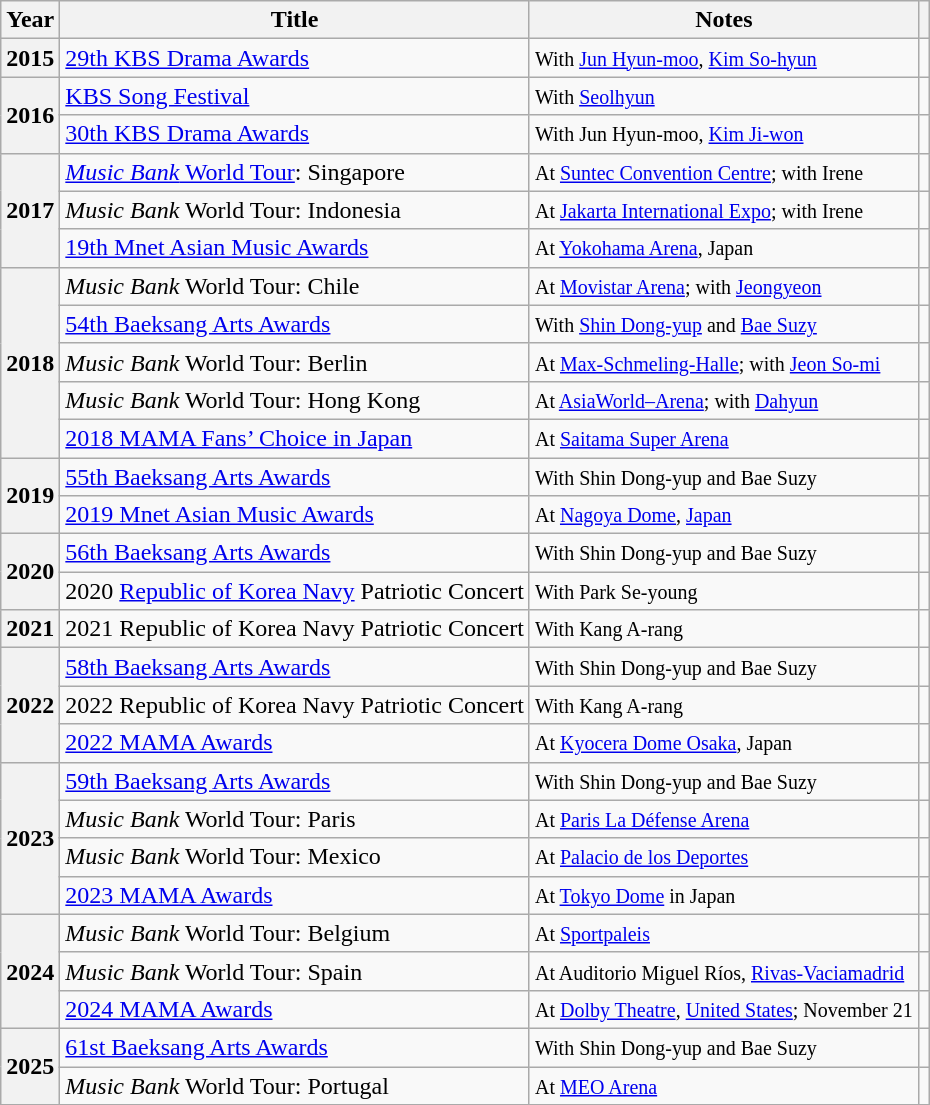<table class="wikitable sortable plainrowheaders">
<tr>
<th>Year</th>
<th>Title</th>
<th scope="col" class="unsortable">Notes</th>
<th scope="col" class="unsortable"></th>
</tr>
<tr>
<th scope="row">2015</th>
<td><a href='#'>29th KBS Drama Awards</a></td>
<td><small>With <a href='#'>Jun Hyun-moo</a>, <a href='#'>Kim So-hyun</a></small></td>
<td style="text-align:center"></td>
</tr>
<tr>
<th scope="row" rowspan="2">2016</th>
<td><a href='#'>KBS Song Festival</a></td>
<td><small>With <a href='#'>Seolhyun</a></small></td>
<td style="text-align:center"></td>
</tr>
<tr>
<td><a href='#'>30th KBS Drama Awards</a></td>
<td><small>With Jun Hyun-moo, <a href='#'>Kim Ji-won</a></small></td>
<td style="text-align:center"></td>
</tr>
<tr>
<th scope="row" rowspan="3">2017</th>
<td><a href='#'><em>Music Bank</em> World Tour</a>: Singapore</td>
<td><small>At <a href='#'>Suntec Convention Centre</a>; with Irene</small></td>
<td style="text-align:center"></td>
</tr>
<tr>
<td><em>Music Bank</em> World Tour: Indonesia</td>
<td><small>At <a href='#'>Jakarta International Expo</a>; with Irene</small></td>
<td style="text-align:center"></td>
</tr>
<tr>
<td><a href='#'>19th Mnet Asian Music Awards</a></td>
<td><small>At <a href='#'>Yokohama Arena</a>, Japan</small></td>
<td style="text-align:center"></td>
</tr>
<tr>
<th scope="row" rowspan="5">2018</th>
<td><em>Music Bank</em> World Tour: Chile</td>
<td><small>At <a href='#'>Movistar Arena</a>; with <a href='#'>Jeongyeon</a></small></td>
<td style="text-align:center"></td>
</tr>
<tr>
<td><a href='#'>54th Baeksang Arts Awards</a></td>
<td><small>With <a href='#'>Shin Dong-yup</a> and <a href='#'>Bae Suzy</a></small></td>
<td style="text-align:center"></td>
</tr>
<tr>
<td><em>Music Bank</em> World Tour: Berlin</td>
<td><small>At <a href='#'>Max-Schmeling-Halle</a>; with <a href='#'>Jeon So-mi</a></small></td>
<td style="text-align:center"></td>
</tr>
<tr>
<td><em>Music Bank</em> World Tour: Hong Kong</td>
<td><small>At <a href='#'>AsiaWorld–Arena</a>; with <a href='#'>Dahyun</a></small></td>
<td style="text-align:center"></td>
</tr>
<tr>
<td><a href='#'>2018 MAMA Fans’ Choice in Japan</a></td>
<td><small>At <a href='#'>Saitama Super Arena</a></small></td>
<td style="text-align:center"></td>
</tr>
<tr>
<th scope="row" rowspan="2">2019</th>
<td><a href='#'>55th Baeksang Arts Awards</a></td>
<td><small>With Shin Dong-yup and Bae Suzy</small></td>
<td style="text-align:center"></td>
</tr>
<tr>
<td><a href='#'>2019 Mnet Asian Music Awards</a></td>
<td><small>At <a href='#'>Nagoya Dome</a>, <a href='#'>Japan</a></small></td>
<td style="text-align:center"></td>
</tr>
<tr>
<th scope="row" rowspan=2>2020</th>
<td><a href='#'>56th Baeksang Arts Awards</a></td>
<td><small>With Shin Dong-yup and Bae Suzy</small></td>
<td style="text-align:center"></td>
</tr>
<tr>
<td>2020 <a href='#'>Republic of Korea Navy</a> Patriotic Concert</td>
<td><small>With Park Se-young</small></td>
<td style="text-align:center"></td>
</tr>
<tr>
<th scope="row">2021</th>
<td>2021 Republic of Korea Navy Patriotic Concert</td>
<td><small>With Kang A-rang</small></td>
<td style="text-align:center"></td>
</tr>
<tr>
<th scope="row" rowspan=3>2022</th>
<td><a href='#'>58th Baeksang Arts Awards</a></td>
<td><small>With Shin Dong-yup and Bae Suzy</small></td>
<td style="text-align:center"></td>
</tr>
<tr>
<td>2022 Republic of Korea Navy Patriotic Concert</td>
<td><small>With Kang A-rang</small></td>
<td style="text-align:center"></td>
</tr>
<tr>
<td><a href='#'>2022 MAMA Awards</a></td>
<td><small>At <a href='#'>Kyocera Dome Osaka</a>, Japan</small></td>
<td style="text-align:center"></td>
</tr>
<tr>
<th rowspan="4" scope="row">2023</th>
<td><a href='#'>59th Baeksang Arts Awards</a></td>
<td><small>With Shin Dong-yup and Bae Suzy</small></td>
<td style="text-align:center"></td>
</tr>
<tr>
<td><em>Music Bank</em> World Tour: Paris</td>
<td><small>At <a href='#'>Paris La Défense Arena</a></small></td>
<td style="text-align:center"></td>
</tr>
<tr>
<td><em>Music Bank</em> World Tour: Mexico</td>
<td><small>At <a href='#'>Palacio de los Deportes</a></small></td>
<td style="text-align:center"></td>
</tr>
<tr>
<td><a href='#'>2023 MAMA Awards</a></td>
<td><small>At <a href='#'>Tokyo Dome</a> in Japan</small></td>
<td style="text-align:center"></td>
</tr>
<tr>
<th rowspan="3" scope="row">2024</th>
<td><em>Music Bank</em> World Tour: Belgium</td>
<td><small>At <a href='#'>Sportpaleis</a></small></td>
<td style="text-align: center;"></td>
</tr>
<tr>
<td><em>Music Bank</em> World Tour: Spain</td>
<td><small>At Auditorio Miguel Ríos, <a href='#'>Rivas-Vaciamadrid</a></small></td>
<td style="text-align: center;"></td>
</tr>
<tr>
<td><a href='#'>2024 MAMA Awards</a></td>
<td><small>At <a href='#'>Dolby Theatre</a>, <a href='#'>United States</a>; November 21</small></td>
<td style="text-align:center"></td>
</tr>
<tr>
<th rowspan="2" scope="row">2025</th>
<td><a href='#'>61st Baeksang Arts Awards</a></td>
<td><small>With Shin Dong-yup and Bae Suzy</small></td>
<td style="text-align:center"></td>
</tr>
<tr>
<td><em>Music Bank</em> World Tour: Portugal</td>
<td><small>At <a href='#'>MEO Arena</a></small></td>
<td style="text-align: center;"></td>
</tr>
<tr>
</tr>
</table>
